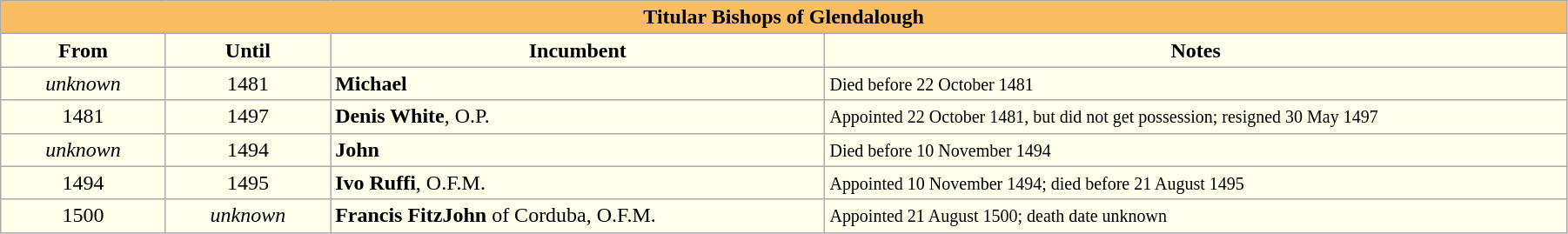<table class="wikitable" style="width:95%;" border="1" cellpadding="2">
<tr>
<th style="background-color:#FABE60" colspan="4">Titular Bishops of Glendalough</th>
</tr>
<tr align=center>
<th style="background-color:#ffffec" width="10%">From</th>
<th style="background-color:#ffffec" width="10%">Until</th>
<th style="background-color:#ffffec" width="30%">Incumbent</th>
<th style="background-color:#ffffec" width="45%">Notes</th>
</tr>
<tr valign=top bgcolor="#ffffec">
<td align=center><em>unknown</em></td>
<td align=center>1481</td>
<td><strong>Michael</strong></td>
<td><small>Died before 22 October 1481</small></td>
</tr>
<tr valign=top bgcolor="#ffffec">
<td align=center>1481</td>
<td align=center>1497</td>
<td><strong>Denis White</strong>, O.P.</td>
<td><small>Appointed 22 October 1481, but did not get possession; resigned 30 May 1497</small></td>
</tr>
<tr valign=top bgcolor="#ffffec">
<td align=center><em>unknown</em></td>
<td align=center>1494</td>
<td><strong>John</strong></td>
<td><small>Died before 10 November 1494</small></td>
</tr>
<tr valign=top bgcolor="#ffffec">
<td align=center>1494</td>
<td align=center>1495</td>
<td><strong>Ivo Ruffi</strong>, O.F.M.</td>
<td><small>Appointed 10 November 1494; died before 21 August 1495</small></td>
</tr>
<tr valign=top bgcolor="#ffffec">
<td align=center>1500</td>
<td align=center><em>unknown</em></td>
<td><strong>Francis FitzJohn</strong> of Corduba, O.F.M.</td>
<td><small>Appointed 21 August 1500; death date unknown</small></td>
</tr>
</table>
